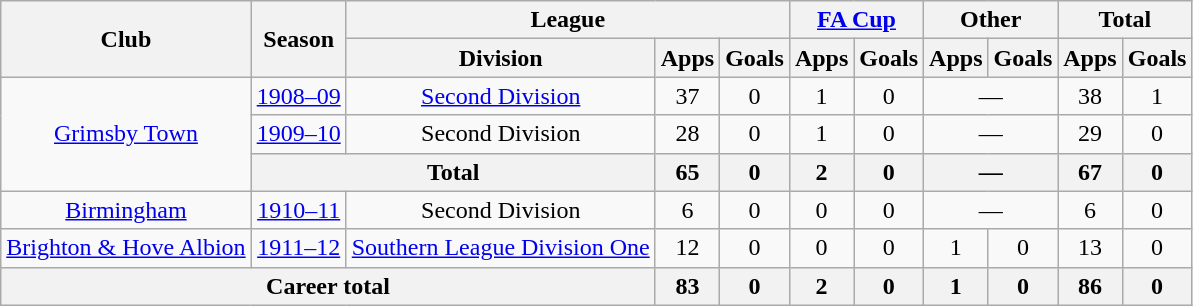<table class=wikitable style="text-align:center">
<tr>
<th rowspan="2">Club</th>
<th rowspan="2">Season</th>
<th colspan="3">League</th>
<th colspan="2"><a href='#'>FA Cup</a></th>
<th colspan="2">Other</th>
<th colspan="2">Total</th>
</tr>
<tr>
<th>Division</th>
<th>Apps</th>
<th>Goals</th>
<th>Apps</th>
<th>Goals</th>
<th>Apps</th>
<th>Goals</th>
<th>Apps</th>
<th>Goals</th>
</tr>
<tr>
<td rowspan="3"><a href='#'>Grimsby Town</a></td>
<td><a href='#'>1908–09</a></td>
<td><a href='#'>Second Division</a></td>
<td>37</td>
<td>0</td>
<td>1</td>
<td>0</td>
<td colspan="2">—</td>
<td>38</td>
<td>1</td>
</tr>
<tr>
<td><a href='#'>1909–10</a></td>
<td>Second Division</td>
<td>28</td>
<td>0</td>
<td>1</td>
<td>0</td>
<td colspan="2">—</td>
<td>29</td>
<td>0</td>
</tr>
<tr>
<th colspan="2">Total</th>
<th>65</th>
<th>0</th>
<th>2</th>
<th>0</th>
<th colspan="2">—</th>
<th>67</th>
<th>0</th>
</tr>
<tr>
<td><a href='#'>Birmingham</a></td>
<td><a href='#'>1910–11</a></td>
<td>Second Division</td>
<td>6</td>
<td>0</td>
<td>0</td>
<td>0</td>
<td colspan="2">—</td>
<td>6</td>
<td>0</td>
</tr>
<tr>
<td><a href='#'>Brighton & Hove Albion</a></td>
<td><a href='#'>1911–12</a></td>
<td><a href='#'>Southern League Division One</a></td>
<td>12</td>
<td>0</td>
<td>0</td>
<td>0</td>
<td>1</td>
<td>0</td>
<td>13</td>
<td>0</td>
</tr>
<tr>
<th colspan="3">Career total</th>
<th>83</th>
<th>0</th>
<th>2</th>
<th>0</th>
<th>1</th>
<th>0</th>
<th>86</th>
<th>0</th>
</tr>
</table>
